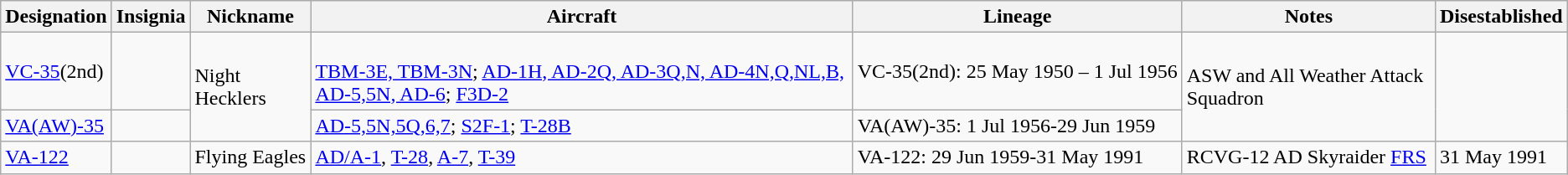<table class="wikitable">
<tr>
<th>Designation</th>
<th>Insignia</th>
<th>Nickname</th>
<th>Aircraft</th>
<th>Lineage</th>
<th>Notes</th>
<th>Disestablished</th>
</tr>
<tr>
<td><a href='#'>VC-35</a>(2nd)</td>
<td></td>
<td Rowspan="2">Night Hecklers</td>
<td><br><a href='#'>TBM-3E, TBM-3N</a>; <a href='#'>AD-1H, AD-2Q, AD-3Q,N, AD-4N,Q,NL,B, AD-5,5N, AD-6</a>; <a href='#'>F3D-2</a></td>
<td style="white-space: nowrap;">VC-35(2nd): 25 May 1950 – 1 Jul 1956</td>
<td Rowspan="2">ASW and All Weather Attack Squadron</td>
</tr>
<tr>
<td><a href='#'>VA(AW)-35</a></td>
<td></td>
<td><a href='#'>AD-5,5N,5Q,6,7</a>; <a href='#'>S2F-1</a>; <a href='#'>T-28B</a></td>
<td style="white-space: nowrap;">VA(AW)-35: 1 Jul 1956-29 Jun 1959</td>
</tr>
<tr>
<td><a href='#'>VA-122</a></td>
<td></td>
<td>Flying Eagles</td>
<td><a href='#'>AD/A-1</a>, <a href='#'>T-28</a>, <a href='#'>A-7</a>, <a href='#'>T-39</a></td>
<td>VA-122: 29 Jun 1959-31 May 1991</td>
<td>RCVG-12 AD Skyraider <a href='#'>FRS</a></td>
<td>31 May 1991</td>
</tr>
</table>
